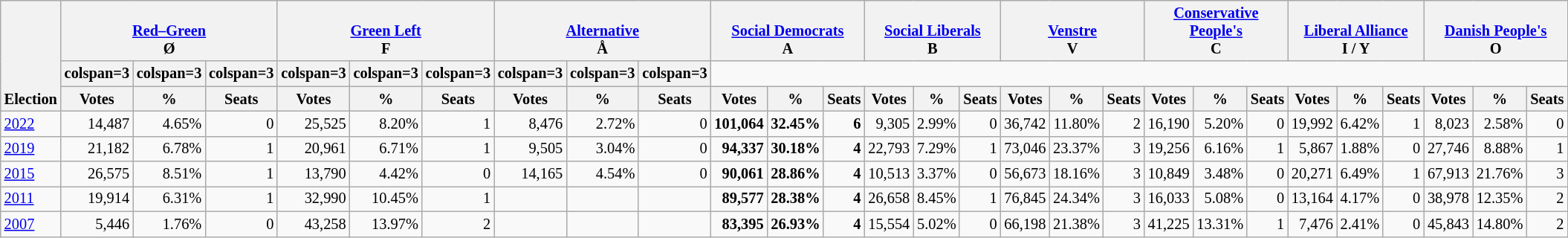<table class="wikitable" border="1" style="font-size:85%; text-align:right;">
<tr>
<th style="text-align:left;" valign=bottom rowspan=3>Election</th>
<th valign=bottom colspan=3><a href='#'>Red–Green</a><br>Ø</th>
<th valign=bottom colspan=3><a href='#'>Green Left</a><br>F</th>
<th valign=bottom colspan=3><a href='#'>Alternative</a><br>Å</th>
<th valign=bottom colspan=3><a href='#'>Social Democrats</a><br>A</th>
<th valign=bottom colspan=3><a href='#'>Social Liberals</a><br>B</th>
<th valign=bottom colspan=3><a href='#'>Venstre</a><br>V</th>
<th valign=bottom colspan=3><a href='#'>Conservative People's</a><br>C</th>
<th valign=bottom colspan=3><a href='#'>Liberal Alliance</a><br>I / Y</th>
<th valign=bottom colspan=3><a href='#'>Danish People's</a><br>O</th>
</tr>
<tr>
<th>colspan=3 </th>
<th>colspan=3 </th>
<th>colspan=3 </th>
<th>colspan=3 </th>
<th>colspan=3 </th>
<th>colspan=3 </th>
<th>colspan=3 </th>
<th>colspan=3 </th>
<th>colspan=3 </th>
</tr>
<tr>
<th>Votes</th>
<th>%</th>
<th>Seats</th>
<th>Votes</th>
<th>%</th>
<th>Seats</th>
<th>Votes</th>
<th>%</th>
<th>Seats</th>
<th>Votes</th>
<th>%</th>
<th>Seats</th>
<th>Votes</th>
<th>%</th>
<th>Seats</th>
<th>Votes</th>
<th>%</th>
<th>Seats</th>
<th>Votes</th>
<th>%</th>
<th>Seats</th>
<th>Votes</th>
<th>%</th>
<th>Seats</th>
<th>Votes</th>
<th>%</th>
<th>Seats</th>
</tr>
<tr>
<td align=left><a href='#'>2022</a></td>
<td>14,487</td>
<td>4.65%</td>
<td>0</td>
<td>25,525</td>
<td>8.20%</td>
<td>1</td>
<td>8,476</td>
<td>2.72%</td>
<td>0</td>
<td><strong>101,064</strong></td>
<td><strong>32.45%</strong></td>
<td><strong>6</strong></td>
<td>9,305</td>
<td>2.99%</td>
<td>0</td>
<td>36,742</td>
<td>11.80%</td>
<td>2</td>
<td>16,190</td>
<td>5.20%</td>
<td>0</td>
<td>19,992</td>
<td>6.42%</td>
<td>1</td>
<td>8,023</td>
<td>2.58%</td>
<td>0</td>
</tr>
<tr>
<td align=left><a href='#'>2019</a></td>
<td>21,182</td>
<td>6.78%</td>
<td>1</td>
<td>20,961</td>
<td>6.71%</td>
<td>1</td>
<td>9,505</td>
<td>3.04%</td>
<td>0</td>
<td><strong>94,337</strong></td>
<td><strong>30.18%</strong></td>
<td><strong>4</strong></td>
<td>22,793</td>
<td>7.29%</td>
<td>1</td>
<td>73,046</td>
<td>23.37%</td>
<td>3</td>
<td>19,256</td>
<td>6.16%</td>
<td>1</td>
<td>5,867</td>
<td>1.88%</td>
<td>0</td>
<td>27,746</td>
<td>8.88%</td>
<td>1</td>
</tr>
<tr>
<td align=left><a href='#'>2015</a></td>
<td>26,575</td>
<td>8.51%</td>
<td>1</td>
<td>13,790</td>
<td>4.42%</td>
<td>0</td>
<td>14,165</td>
<td>4.54%</td>
<td>0</td>
<td><strong>90,061</strong></td>
<td><strong>28.86%</strong></td>
<td><strong>4</strong></td>
<td>10,513</td>
<td>3.37%</td>
<td>0</td>
<td>56,673</td>
<td>18.16%</td>
<td>3</td>
<td>10,849</td>
<td>3.48%</td>
<td>0</td>
<td>20,271</td>
<td>6.49%</td>
<td>1</td>
<td>67,913</td>
<td>21.76%</td>
<td>3</td>
</tr>
<tr>
<td align=left><a href='#'>2011</a></td>
<td>19,914</td>
<td>6.31%</td>
<td>1</td>
<td>32,990</td>
<td>10.45%</td>
<td>1</td>
<td></td>
<td></td>
<td></td>
<td><strong>89,577</strong></td>
<td><strong>28.38%</strong></td>
<td><strong>4</strong></td>
<td>26,658</td>
<td>8.45%</td>
<td>1</td>
<td>76,845</td>
<td>24.34%</td>
<td>3</td>
<td>16,033</td>
<td>5.08%</td>
<td>0</td>
<td>13,164</td>
<td>4.17%</td>
<td>0</td>
<td>38,978</td>
<td>12.35%</td>
<td>2</td>
</tr>
<tr>
<td align=left><a href='#'>2007</a></td>
<td>5,446</td>
<td>1.76%</td>
<td>0</td>
<td>43,258</td>
<td>13.97%</td>
<td>2</td>
<td></td>
<td></td>
<td></td>
<td><strong>83,395</strong></td>
<td><strong>26.93%</strong></td>
<td><strong>4</strong></td>
<td>15,554</td>
<td>5.02%</td>
<td>0</td>
<td>66,198</td>
<td>21.38%</td>
<td>3</td>
<td>41,225</td>
<td>13.31%</td>
<td>1</td>
<td>7,476</td>
<td>2.41%</td>
<td>0</td>
<td>45,843</td>
<td>14.80%</td>
<td>2</td>
</tr>
</table>
